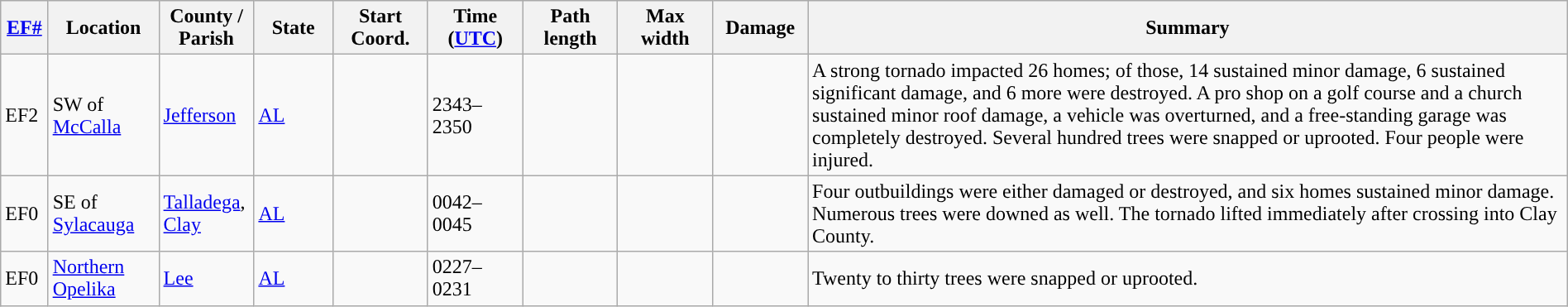<table class="wikitable sortable" style="width:100%;">
<tr>
<th scope="col"  style="width:3%; text-align:center;"><a href='#'>EF#</a></th>
<th scope="col"  style="width:7%; text-align:center;" class="unsortable">Location</th>
<th scope="col"  style="width:6%; text-align:center;" class="unsortable">County / Parish</th>
<th scope="col"  style="width:5%; text-align:center;">State</th>
<th scope="col"  style="width:6%; text-align:center;">Start Coord.</th>
<th scope="col"  style="width:6%; text-align:center;">Time (<a href='#'>UTC</a>)</th>
<th scope="col"  style="width:6%; text-align:center;">Path length</th>
<th scope="col"  style="width:6%; text-align:center;">Max width</th>
<th scope="col"  style="width:6%; text-align:center;">Damage</th>
<th scope="col" class="unsortable" style="width:48%; text-align:center;">Summary</th>
</tr>
<tr>
<td>EF2</td>
<td>SW of <a href='#'>McCalla</a></td>
<td><a href='#'>Jefferson</a></td>
<td><a href='#'>AL</a></td>
<td></td>
<td>2343–2350</td>
<td></td>
<td></td>
<td></td>
<td>A strong tornado impacted 26 homes; of those, 14 sustained minor damage, 6 sustained significant damage, and 6 more were destroyed. A pro shop on a golf course and a church sustained minor roof damage, a vehicle was overturned, and a free-standing garage was completely destroyed. Several hundred trees were snapped or uprooted. Four people were injured.</td>
</tr>
<tr>
<td>EF0</td>
<td>SE of <a href='#'>Sylacauga</a></td>
<td><a href='#'>Talladega</a>, <a href='#'>Clay</a></td>
<td><a href='#'>AL</a></td>
<td></td>
<td>0042–0045</td>
<td></td>
<td></td>
<td></td>
<td>Four outbuildings were either damaged or destroyed, and six homes sustained minor damage. Numerous trees were downed as well. The tornado lifted immediately after crossing into Clay County.</td>
</tr>
<tr>
<td>EF0</td>
<td><a href='#'>Northern Opelika</a></td>
<td><a href='#'>Lee</a></td>
<td><a href='#'>AL</a></td>
<td></td>
<td>0227–0231</td>
<td></td>
<td></td>
<td></td>
<td>Twenty to thirty trees were snapped or uprooted.</td>
</tr>
</table>
